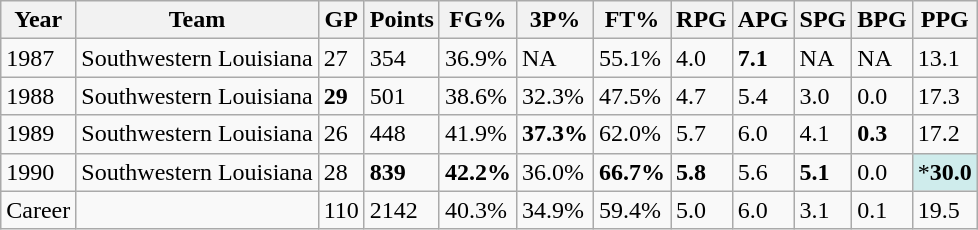<table class="wikitable">
<tr>
<th>Year</th>
<th>Team</th>
<th>GP</th>
<th>Points</th>
<th>FG%</th>
<th>3P%</th>
<th>FT%</th>
<th>RPG</th>
<th>APG</th>
<th>SPG</th>
<th>BPG</th>
<th>PPG</th>
</tr>
<tr>
<td>1987</td>
<td>Southwestern Louisiana</td>
<td>27</td>
<td>354</td>
<td>36.9%</td>
<td>NA</td>
<td>55.1%</td>
<td>4.0</td>
<td><strong>7.1</strong></td>
<td>NA</td>
<td>NA</td>
<td>13.1</td>
</tr>
<tr>
<td>1988</td>
<td>Southwestern Louisiana</td>
<td><strong>29</strong></td>
<td>501</td>
<td>38.6%</td>
<td>32.3%</td>
<td>47.5%</td>
<td>4.7</td>
<td>5.4</td>
<td>3.0</td>
<td>0.0</td>
<td>17.3</td>
</tr>
<tr>
<td>1989</td>
<td>Southwestern Louisiana</td>
<td>26</td>
<td>448</td>
<td>41.9%</td>
<td><strong>37.3%</strong></td>
<td>62.0%</td>
<td>5.7</td>
<td>6.0</td>
<td>4.1</td>
<td><strong>0.3</strong></td>
<td>17.2</td>
</tr>
<tr>
<td>1990</td>
<td>Southwestern Louisiana</td>
<td>28</td>
<td><strong>839</strong></td>
<td><strong>42.2%</strong></td>
<td>36.0%</td>
<td><strong>66.7%</strong></td>
<td><strong>5.8</strong></td>
<td>5.6</td>
<td><strong>5.1</strong></td>
<td>0.0</td>
<td bgcolor=#cfecec>*<strong>30.0</strong></td>
</tr>
<tr>
<td>Career</td>
<td></td>
<td>110</td>
<td>2142</td>
<td>40.3%</td>
<td>34.9%</td>
<td>59.4%</td>
<td>5.0</td>
<td>6.0</td>
<td>3.1</td>
<td>0.1</td>
<td>19.5</td>
</tr>
</table>
